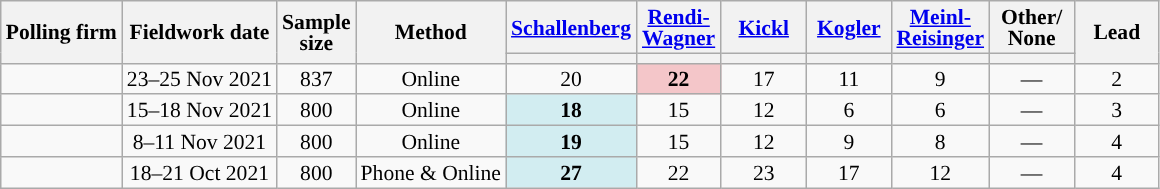<table class="wikitable sortable mw-datatable" style="text-align:center;font-size:90%;line-height:14px;">
<tr>
<th rowspan="2">Polling firm</th>
<th rowspan="2">Fieldwork date</th>
<th rowspan="2">Sample<br>size</th>
<th rowspan="2">Method</th>
<th class="unsortable" style="width:50px;"><a href='#'>Schallenberg</a><br></th>
<th class="unsortable" style="width:50px;"><a href='#'>Rendi-Wagner</a><br></th>
<th class="unsortable" style="width:50px;"><a href='#'>Kickl</a><br></th>
<th class="unsortable" style="width:50px;"><a href='#'>Kogler</a><br></th>
<th class="unsortable" style="width:50px;"><a href='#'>Meinl-Reisinger</a><br></th>
<th class="unsortable" style="width:50px;">Other/<br>None</th>
<th rowspan="2" class="unsortable" style="width:50px;">Lead</th>
</tr>
<tr>
<th style="background:"></th>
<th style="background:"></th>
<th style="background:"></th>
<th style="background:"></th>
<th style="background:"></th>
<th style="background:"></th>
</tr>
<tr>
<td></td>
<td data-sort-value="2021-11-25">23–25 Nov 2021</td>
<td>837</td>
<td>Online</td>
<td>20</td>
<td style="background:#F4C6C9;"><strong>22</strong></td>
<td>17</td>
<td>11</td>
<td>9</td>
<td>—</td>
<td style="background:">2</td>
</tr>
<tr>
<td></td>
<td data-sort-value="2021-11-18">15–18 Nov 2021</td>
<td>800</td>
<td>Online</td>
<td style="background:#D2EDF1;"><strong>18</strong></td>
<td>15</td>
<td>12</td>
<td>6</td>
<td>6</td>
<td>—</td>
<td style="background:">3</td>
</tr>
<tr>
<td></td>
<td data-sort-value="2021-11-11">8–11 Nov 2021</td>
<td>800</td>
<td>Online</td>
<td style="background:#D2EDF1;"><strong>19</strong></td>
<td>15</td>
<td>12</td>
<td>9</td>
<td>8</td>
<td>—</td>
<td style="background:">4</td>
</tr>
<tr>
<td></td>
<td data-sort-value="2021-10-21">18–21 Oct 2021</td>
<td>800</td>
<td>Phone & Online</td>
<td style="background:#D2EDF1;"><strong>27</strong></td>
<td>22</td>
<td>23</td>
<td>17</td>
<td>12</td>
<td>—</td>
<td style="background:">4</td>
</tr>
</table>
